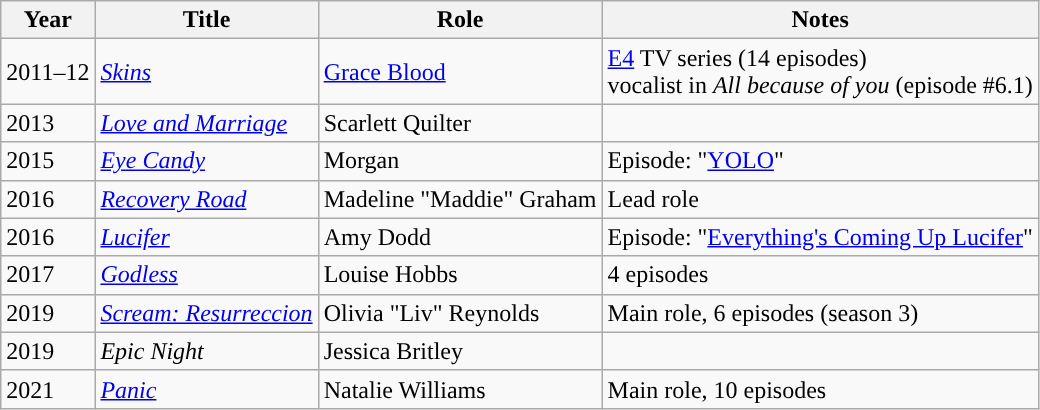<table class="wikitable">
<tr>
<th>Year</th>
<th>Title</th>
<th>Role</th>
<th>Notes</th>
</tr>
<tr>
<td>2011–12</td>
<td><em><a href='#'>Skins</a></em></td>
<td><a href='#'>Grace Blood</a></td>
<td><a href='#'>E4</a> TV series (14 episodes) <br> vocalist in <em>All because of you</em> (episode #6.1)</td>
</tr>
<tr>
<td>2013</td>
<td><em><a href='#'>Love and Marriage</a></em></td>
<td>Scarlett Quilter</td>
<td></td>
</tr>
<tr>
<td>2015</td>
<td><em><a href='#'>Eye Candy</a></em></td>
<td>Morgan</td>
<td>Episode: "<a href='#'>YOLO</a>"</td>
</tr>
<tr>
<td>2016</td>
<td><em><a href='#'>Recovery Road</a></em></td>
<td>Madeline "Maddie" Graham</td>
<td>Lead role</td>
</tr>
<tr>
<td>2016</td>
<td><em><a href='#'>Lucifer</a></em></td>
<td>Amy Dodd</td>
<td>Episode: "<a href='#'>Everything's Coming Up Lucifer</a>"</td>
</tr>
<tr>
<td>2017</td>
<td><em><a href='#'>Godless</a></em></td>
<td>Louise Hobbs</td>
<td>4 episodes</td>
</tr>
<tr>
<td>2019</td>
<td><em><a href='#'>Scream: Resurreccion</a></em></td>
<td>Olivia "Liv" Reynolds</td>
<td>Main role, 6 episodes (season 3)</td>
</tr>
<tr>
<td>2019</td>
<td><em>Epic Night</em></td>
<td>Jessica Britley</td>
<td></td>
</tr>
<tr>
<td>2021</td>
<td><em><a href='#'>Panic</a></em></td>
<td>Natalie Williams</td>
<td>Main role, 10 episodes</td>
</tr>
</table>
